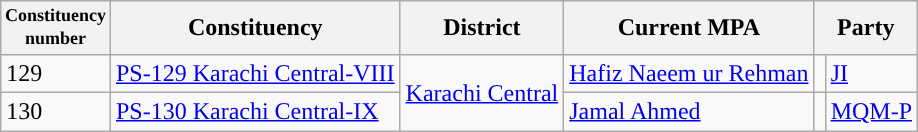<table class="wikitable">
<tr>
<th width="50px" style="font-size:75%">Constituency number</th>
<th>Constituency</th>
<th>District</th>
<th>Current MPA</th>
<th colspan="2">Party</th>
</tr>
<tr>
<td>129</td>
<td><a href='#'>PS-129 Karachi Central-VIII</a></td>
<td rowspan="2"><a href='#'>Karachi Central</a></td>
<td><a href='#'>Hafiz Naeem ur Rehman</a></td>
<td></td>
<td><a href='#'>JI</a></td>
</tr>
<tr>
<td>130</td>
<td><a href='#'>PS-130 Karachi Central-IX</a></td>
<td><a href='#'>Jamal Ahmed</a></td>
<td></td>
<td><a href='#'>MQM-P</a></td>
</tr>
</table>
